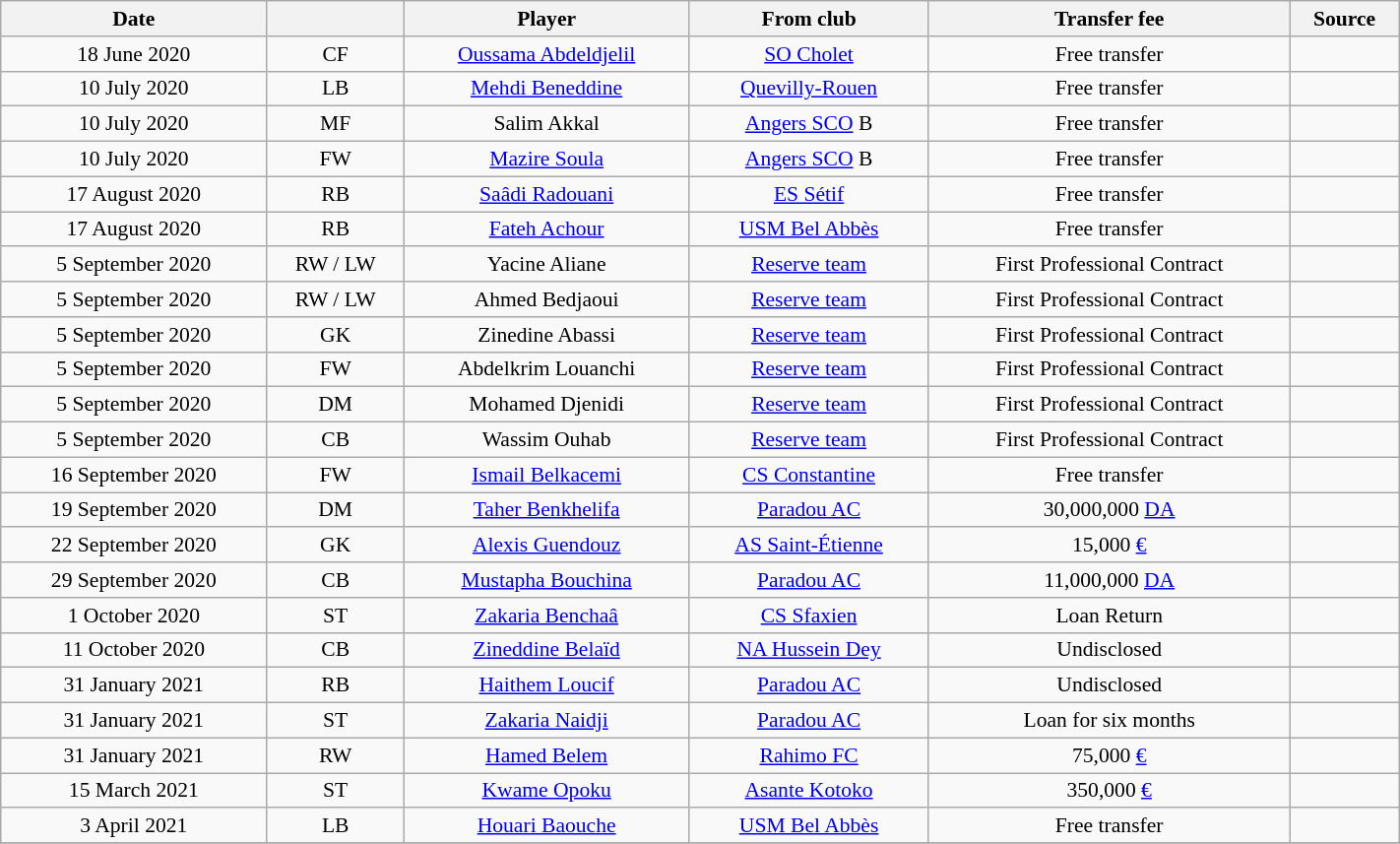<table class="wikitable sortable" style="width:75%; text-align:center; font-size:90%; text-align:centre;">
<tr>
<th>Date</th>
<th></th>
<th>Player</th>
<th>From club</th>
<th>Transfer fee</th>
<th>Source</th>
</tr>
<tr>
<td>18 June 2020</td>
<td>CF</td>
<td> <a href='#'>Oussama Abdeldjelil</a></td>
<td> <a href='#'>SO Cholet</a></td>
<td>Free transfer</td>
<td></td>
</tr>
<tr>
<td>10 July 2020</td>
<td>LB</td>
<td> <a href='#'>Mehdi Beneddine</a></td>
<td> <a href='#'>Quevilly-Rouen</a></td>
<td>Free transfer</td>
<td></td>
</tr>
<tr>
<td>10 July 2020</td>
<td>MF</td>
<td> Salim Akkal</td>
<td> <a href='#'>Angers SCO</a> B</td>
<td>Free transfer</td>
<td></td>
</tr>
<tr>
<td>10 July 2020</td>
<td>FW</td>
<td> <a href='#'>Mazire Soula</a></td>
<td> <a href='#'>Angers SCO</a> B</td>
<td>Free transfer</td>
<td></td>
</tr>
<tr>
<td>17 August 2020</td>
<td>RB</td>
<td> <a href='#'>Saâdi Radouani</a></td>
<td><a href='#'>ES Sétif</a></td>
<td>Free transfer</td>
<td></td>
</tr>
<tr>
<td>17 August 2020</td>
<td>RB</td>
<td> <a href='#'>Fateh Achour</a></td>
<td><a href='#'>USM Bel Abbès</a></td>
<td>Free transfer</td>
<td></td>
</tr>
<tr>
<td>5 September 2020</td>
<td>RW / LW</td>
<td> Yacine Aliane</td>
<td><a href='#'>Reserve team</a></td>
<td>First Professional Contract</td>
<td></td>
</tr>
<tr>
<td>5 September 2020</td>
<td>RW / LW</td>
<td> Ahmed Bedjaoui</td>
<td><a href='#'>Reserve team</a></td>
<td>First Professional Contract</td>
<td></td>
</tr>
<tr>
<td>5 September 2020</td>
<td>GK</td>
<td> Zinedine Abassi</td>
<td><a href='#'>Reserve team</a></td>
<td>First Professional Contract</td>
<td></td>
</tr>
<tr>
<td>5 September 2020</td>
<td>FW</td>
<td> Abdelkrim Louanchi</td>
<td><a href='#'>Reserve team</a></td>
<td>First Professional Contract</td>
<td></td>
</tr>
<tr>
<td>5 September 2020</td>
<td>DM</td>
<td> Mohamed Djenidi</td>
<td><a href='#'>Reserve team</a></td>
<td>First Professional Contract</td>
<td></td>
</tr>
<tr>
<td>5 September 2020</td>
<td>CB</td>
<td> Wassim Ouhab</td>
<td><a href='#'>Reserve team</a></td>
<td>First Professional Contract</td>
<td></td>
</tr>
<tr>
<td>16 September 2020</td>
<td>FW</td>
<td> <a href='#'>Ismail Belkacemi</a></td>
<td><a href='#'>CS Constantine</a></td>
<td>Free transfer</td>
<td></td>
</tr>
<tr>
<td>19 September 2020</td>
<td>DM</td>
<td> <a href='#'>Taher Benkhelifa</a></td>
<td><a href='#'>Paradou AC</a></td>
<td>30,000,000 <a href='#'>DA</a></td>
<td></td>
</tr>
<tr>
<td>22 September 2020</td>
<td>GK</td>
<td> <a href='#'>Alexis Guendouz</a></td>
<td> <a href='#'>AS Saint-Étienne</a></td>
<td>15,000 <a href='#'>€</a></td>
<td></td>
</tr>
<tr>
<td>29 September 2020</td>
<td>CB</td>
<td> <a href='#'>Mustapha Bouchina</a></td>
<td><a href='#'>Paradou AC</a></td>
<td>11,000,000 <a href='#'>DA</a></td>
<td></td>
</tr>
<tr>
<td>1 October 2020</td>
<td>ST</td>
<td> <a href='#'>Zakaria Benchaâ</a></td>
<td> <a href='#'>CS Sfaxien</a></td>
<td>Loan Return</td>
<td></td>
</tr>
<tr>
<td>11 October 2020</td>
<td>CB</td>
<td> <a href='#'>Zineddine Belaïd</a></td>
<td><a href='#'>NA Hussein Dey</a></td>
<td>Undisclosed</td>
<td></td>
</tr>
<tr>
<td>31 January 2021</td>
<td>RB</td>
<td> <a href='#'>Haithem Loucif</a></td>
<td><a href='#'>Paradou AC</a></td>
<td>Undisclosed</td>
<td></td>
</tr>
<tr>
<td>31 January 2021</td>
<td>ST</td>
<td> <a href='#'>Zakaria Naidji</a></td>
<td><a href='#'>Paradou AC</a></td>
<td>Loan for six months</td>
<td></td>
</tr>
<tr>
<td>31 January 2021</td>
<td>RW</td>
<td> <a href='#'>Hamed Belem</a></td>
<td> <a href='#'>Rahimo FC</a></td>
<td>75,000 <a href='#'>€</a></td>
<td></td>
</tr>
<tr>
<td>15 March 2021</td>
<td>ST</td>
<td> <a href='#'>Kwame Opoku</a></td>
<td> <a href='#'>Asante Kotoko</a></td>
<td>350,000 <a href='#'>€</a></td>
<td></td>
</tr>
<tr>
<td>3 April 2021</td>
<td>LB</td>
<td> <a href='#'>Houari Baouche</a></td>
<td><a href='#'>USM Bel Abbès</a></td>
<td>Free transfer</td>
<td></td>
</tr>
<tr>
</tr>
</table>
